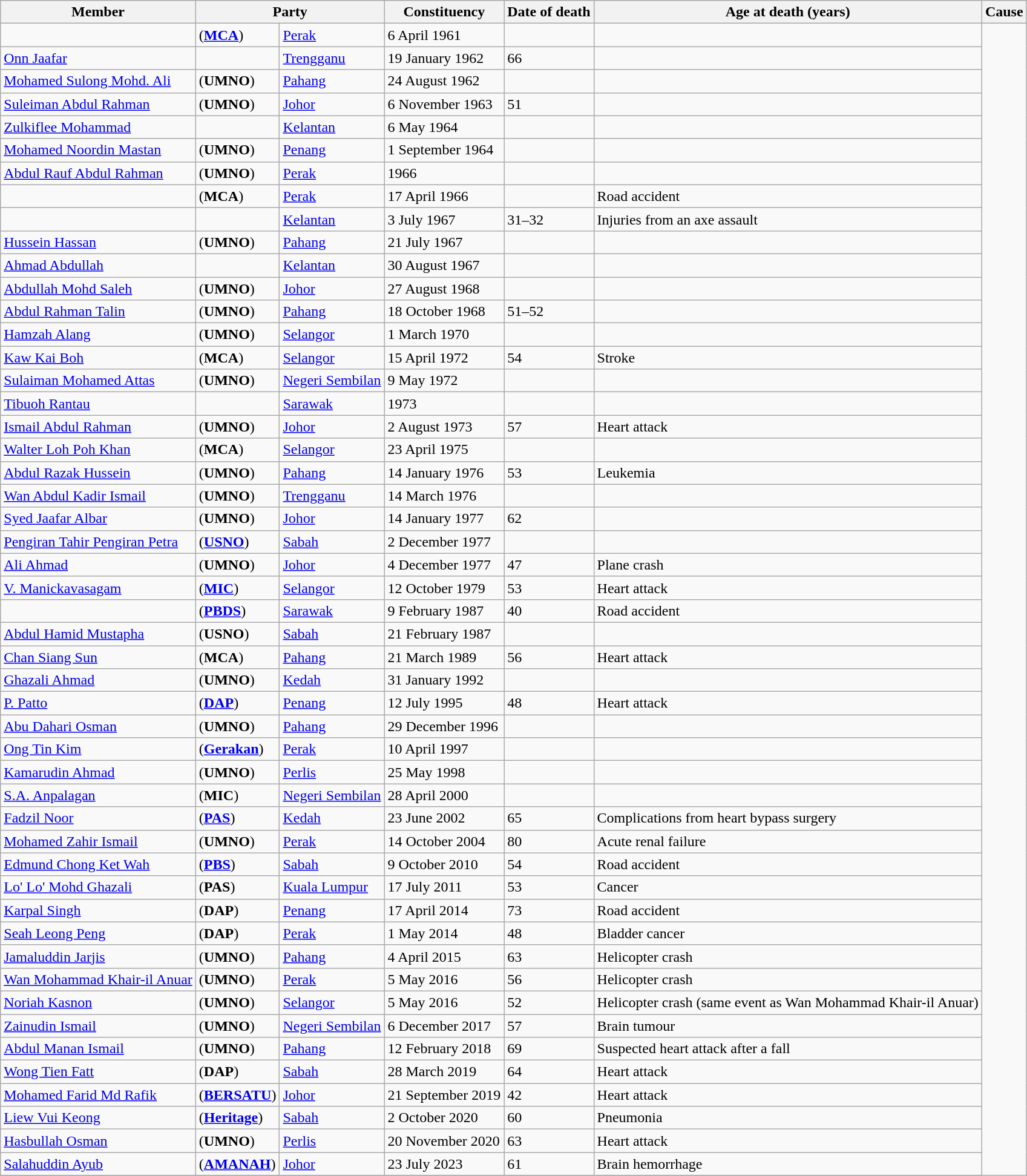<table class="wikitable sortable">
<tr>
<th>Member</th>
<th colspan=2>Party</th>
<th>Constituency</th>
<th>Date of death</th>
<th>Age at death (years)</th>
<th>Cause</th>
</tr>
<tr>
<td></td>
<td> (<strong><a href='#'>MCA</a></strong>)</td>
<td><a href='#'>Perak</a><br></td>
<td>6 April 1961</td>
<td></td>
<td></td>
</tr>
<tr>
<td><a href='#'>Onn Jaafar</a></td>
<td></td>
<td><a href='#'>Trengganu</a><br></td>
<td>19 January 1962</td>
<td>66</td>
<td></td>
</tr>
<tr>
<td><a href='#'>Mohamed Sulong Mohd. Ali</a></td>
<td> (<strong>UMNO</strong>)</td>
<td><a href='#'>Pahang</a><br></td>
<td>24 August 1962</td>
<td></td>
<td></td>
</tr>
<tr>
<td><a href='#'>Suleiman Abdul Rahman</a></td>
<td> (<strong>UMNO</strong>)</td>
<td><a href='#'>Johor</a><br></td>
<td>6 November 1963</td>
<td>51</td>
<td></td>
</tr>
<tr>
<td><a href='#'>Zulkiflee Mohammad</a></td>
<td></td>
<td><a href='#'>Kelantan</a><br></td>
<td>6 May 1964</td>
<td></td>
<td></td>
</tr>
<tr>
<td><a href='#'>Mohamed Noordin Mastan</a></td>
<td> (<strong>UMNO</strong>)</td>
<td><a href='#'>Penang</a><br></td>
<td>1 September 1964</td>
<td></td>
<td></td>
</tr>
<tr>
<td><a href='#'>Abdul Rauf Abdul Rahman</a></td>
<td> (<strong>UMNO</strong>)</td>
<td><a href='#'>Perak</a><br></td>
<td>1966</td>
<td></td>
<td></td>
</tr>
<tr>
<td></td>
<td> (<strong>MCA</strong>)</td>
<td><a href='#'>Perak</a><br></td>
<td>17 April 1966</td>
<td></td>
<td>Road accident</td>
</tr>
<tr>
<td></td>
<td></td>
<td><a href='#'>Kelantan</a><br></td>
<td>3 July 1967</td>
<td>31–32</td>
<td>Injuries from an axe assault</td>
</tr>
<tr>
<td><a href='#'>Hussein Hassan</a></td>
<td> (<strong>UMNO</strong>)</td>
<td><a href='#'>Pahang</a><br></td>
<td>21 July 1967</td>
<td></td>
<td></td>
</tr>
<tr>
<td><a href='#'>Ahmad Abdullah</a></td>
<td></td>
<td><a href='#'>Kelantan</a><br></td>
<td>30 August 1967</td>
<td></td>
<td></td>
</tr>
<tr>
<td><a href='#'>Abdullah Mohd Saleh</a></td>
<td> (<strong>UMNO</strong>)</td>
<td><a href='#'>Johor</a><br></td>
<td>27 August 1968</td>
<td></td>
<td></td>
</tr>
<tr>
<td><a href='#'>Abdul Rahman Talin</a></td>
<td> (<strong>UMNO</strong>)</td>
<td><a href='#'>Pahang</a><br></td>
<td>18 October 1968</td>
<td>51–52</td>
<td></td>
</tr>
<tr>
<td><a href='#'>Hamzah Alang</a></td>
<td> (<strong>UMNO</strong>)</td>
<td><a href='#'>Selangor</a><br></td>
<td>1 March 1970</td>
<td></td>
<td></td>
</tr>
<tr>
<td><a href='#'>Kaw Kai Boh</a></td>
<td> (<strong>MCA</strong>)</td>
<td><a href='#'>Selangor</a><br></td>
<td>15 April 1972</td>
<td>54</td>
<td>Stroke</td>
</tr>
<tr>
<td><a href='#'>Sulaiman Mohamed Attas</a></td>
<td> (<strong>UMNO</strong>)</td>
<td><a href='#'>Negeri Sembilan</a><br></td>
<td>9 May 1972</td>
<td></td>
<td></td>
</tr>
<tr>
<td><a href='#'>Tibuoh Rantau</a></td>
<td></td>
<td><a href='#'>Sarawak</a><br></td>
<td>1973</td>
<td></td>
<td></td>
</tr>
<tr>
<td><a href='#'>Ismail Abdul Rahman</a></td>
<td> (<strong>UMNO</strong>)</td>
<td><a href='#'>Johor</a><br></td>
<td>2 August 1973</td>
<td>57</td>
<td>Heart attack</td>
</tr>
<tr>
<td><a href='#'>Walter Loh Poh Khan</a></td>
<td> (<strong>MCA</strong>)</td>
<td><a href='#'>Selangor</a><br></td>
<td>23 April 1975</td>
<td></td>
<td></td>
</tr>
<tr>
<td><a href='#'>Abdul Razak Hussein</a></td>
<td> (<strong>UMNO</strong>)</td>
<td><a href='#'>Pahang</a><br></td>
<td>14 January 1976</td>
<td>53</td>
<td>Leukemia</td>
</tr>
<tr>
<td><a href='#'>Wan Abdul Kadir Ismail</a></td>
<td> (<strong>UMNO</strong>)</td>
<td><a href='#'>Trengganu</a><br></td>
<td>14 March 1976</td>
<td></td>
<td></td>
</tr>
<tr>
<td><a href='#'>Syed Jaafar Albar</a></td>
<td> (<strong>UMNO</strong>)</td>
<td><a href='#'>Johor</a><br></td>
<td>14 January 1977</td>
<td>62</td>
<td></td>
</tr>
<tr>
<td><a href='#'>Pengiran Tahir Pengiran Petra</a></td>
<td> (<strong><a href='#'>USNO</a></strong>)</td>
<td><a href='#'>Sabah</a><br></td>
<td>2 December 1977</td>
<td></td>
<td></td>
</tr>
<tr>
<td><a href='#'>Ali Ahmad</a></td>
<td> (<strong>UMNO</strong>)</td>
<td><a href='#'>Johor</a><br></td>
<td>4 December 1977</td>
<td>47</td>
<td>Plane crash</td>
</tr>
<tr>
<td><a href='#'>V. Manickavasagam</a></td>
<td> (<strong><a href='#'>MIC</a></strong>)</td>
<td><a href='#'>Selangor</a><br></td>
<td>12 October 1979</td>
<td>53</td>
<td>Heart attack</td>
</tr>
<tr>
<td></td>
<td> (<strong><a href='#'>PBDS</a></strong>)</td>
<td><a href='#'>Sarawak</a><br></td>
<td>9 February 1987</td>
<td>40</td>
<td>Road accident</td>
</tr>
<tr>
<td><a href='#'>Abdul Hamid Mustapha</a></td>
<td> (<strong>USNO</strong>)</td>
<td><a href='#'>Sabah</a><br></td>
<td>21 February 1987</td>
<td></td>
<td></td>
</tr>
<tr>
<td><a href='#'>Chan Siang Sun</a></td>
<td> (<strong>MCA</strong>)</td>
<td><a href='#'>Pahang</a><br></td>
<td>21 March 1989</td>
<td>56</td>
<td>Heart attack</td>
</tr>
<tr>
<td><a href='#'>Ghazali Ahmad</a></td>
<td> (<strong>UMNO</strong>)</td>
<td><a href='#'>Kedah</a><br></td>
<td>31 January 1992</td>
<td></td>
<td></td>
</tr>
<tr>
<td><a href='#'>P. Patto</a></td>
<td> (<strong><a href='#'>DAP</a></strong>)</td>
<td><a href='#'>Penang</a><br></td>
<td>12 July 1995</td>
<td>48</td>
<td>Heart attack</td>
</tr>
<tr>
<td><a href='#'>Abu Dahari Osman</a></td>
<td> (<strong>UMNO</strong>)</td>
<td><a href='#'>Pahang</a><br></td>
<td>29 December 1996</td>
<td></td>
<td></td>
</tr>
<tr>
<td><a href='#'>Ong Tin Kim</a></td>
<td> (<strong><a href='#'>Gerakan</a></strong>)</td>
<td><a href='#'>Perak</a><br></td>
<td>10 April 1997</td>
<td></td>
<td></td>
</tr>
<tr>
<td><a href='#'>Kamarudin Ahmad</a></td>
<td> (<strong>UMNO</strong>)</td>
<td><a href='#'>Perlis</a><br></td>
<td>25 May 1998</td>
<td></td>
<td></td>
</tr>
<tr>
<td><a href='#'>S.A. Anpalagan</a></td>
<td> (<strong>MIC</strong>)</td>
<td><a href='#'>Negeri Sembilan</a><br></td>
<td>28 April 2000</td>
<td></td>
<td></td>
</tr>
<tr>
<td><a href='#'>Fadzil Noor</a></td>
<td> (<strong><a href='#'>PAS</a></strong>)</td>
<td><a href='#'>Kedah</a><br></td>
<td>23 June 2002</td>
<td>65</td>
<td>Complications from heart bypass surgery</td>
</tr>
<tr>
<td><a href='#'>Mohamed Zahir Ismail</a></td>
<td> (<strong>UMNO</strong>)</td>
<td><a href='#'>Perak</a><br></td>
<td>14 October 2004</td>
<td>80</td>
<td>Acute renal failure</td>
</tr>
<tr>
<td><a href='#'>Edmund Chong Ket Wah</a></td>
<td> (<strong><a href='#'>PBS</a></strong>)</td>
<td><a href='#'>Sabah</a><br></td>
<td>9 October 2010</td>
<td>54</td>
<td>Road accident</td>
</tr>
<tr>
<td><a href='#'>Lo' Lo' Mohd Ghazali</a></td>
<td> (<strong>PAS</strong>)</td>
<td><a href='#'>Kuala Lumpur</a><br></td>
<td>17 July 2011</td>
<td>53</td>
<td>Cancer</td>
</tr>
<tr>
<td><a href='#'>Karpal Singh</a></td>
<td> (<strong>DAP</strong>)</td>
<td><a href='#'>Penang</a><br></td>
<td>17 April 2014</td>
<td>73</td>
<td>Road accident</td>
</tr>
<tr>
<td><a href='#'>Seah Leong Peng</a></td>
<td> (<strong>DAP</strong>)</td>
<td><a href='#'>Perak</a><br></td>
<td>1 May 2014</td>
<td>48</td>
<td>Bladder cancer</td>
</tr>
<tr>
<td><a href='#'>Jamaluddin Jarjis</a></td>
<td> (<strong>UMNO</strong>)</td>
<td><a href='#'>Pahang</a><br></td>
<td>4 April 2015</td>
<td>63</td>
<td>Helicopter crash</td>
</tr>
<tr>
<td><a href='#'>Wan Mohammad Khair-il Anuar</a></td>
<td> (<strong>UMNO</strong>)</td>
<td><a href='#'>Perak</a><br></td>
<td>5 May 2016</td>
<td>56</td>
<td>Helicopter crash</td>
</tr>
<tr>
<td><a href='#'>Noriah Kasnon</a></td>
<td> (<strong>UMNO</strong>)</td>
<td><a href='#'>Selangor</a><br></td>
<td>5 May 2016</td>
<td>52</td>
<td>Helicopter crash (same event as Wan Mohammad Khair-il Anuar)</td>
</tr>
<tr>
<td><a href='#'>Zainudin Ismail</a></td>
<td> (<strong>UMNO</strong>)</td>
<td><a href='#'>Negeri Sembilan</a><br></td>
<td>6 December 2017</td>
<td>57</td>
<td>Brain tumour</td>
</tr>
<tr>
<td><a href='#'>Abdul Manan Ismail</a></td>
<td> (<strong>UMNO</strong>)</td>
<td><a href='#'>Pahang</a><br></td>
<td>12 February 2018</td>
<td>69</td>
<td>Suspected heart attack after a fall</td>
</tr>
<tr>
<td><a href='#'>Wong Tien Fatt</a></td>
<td> (<strong>DAP</strong>)</td>
<td><a href='#'>Sabah</a><br></td>
<td>28 March 2019</td>
<td>64</td>
<td>Heart attack</td>
</tr>
<tr>
<td><a href='#'>Mohamed Farid Md Rafik</a></td>
<td> (<strong><a href='#'>BERSATU</a></strong>)</td>
<td><a href='#'>Johor</a><br></td>
<td>21 September 2019</td>
<td>42</td>
<td>Heart attack</td>
</tr>
<tr>
<td><a href='#'>Liew Vui Keong</a></td>
<td> (<strong><a href='#'>Heritage</a></strong>)</td>
<td><a href='#'>Sabah</a><br></td>
<td>2 October 2020</td>
<td>60</td>
<td>Pneumonia</td>
</tr>
<tr>
<td><a href='#'>Hasbullah Osman</a></td>
<td> (<strong>UMNO</strong>)</td>
<td><a href='#'>Perlis</a><br></td>
<td>20 November 2020</td>
<td>63</td>
<td>Heart attack</td>
</tr>
<tr>
<td><a href='#'>Salahuddin Ayub</a></td>
<td> (<strong><a href='#'>AMANAH</a></strong>)</td>
<td><a href='#'>Johor</a><br></td>
<td>23 July 2023</td>
<td>61</td>
<td>Brain hemorrhage</td>
</tr>
<tr>
</tr>
</table>
